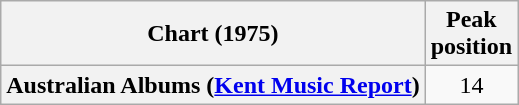<table class="wikitable sortable plainrowheaders" style="text-align:center">
<tr>
<th scope="col">Chart (1975)</th>
<th scope="col">Peak<br>position</th>
</tr>
<tr>
<th scope="row">Australian Albums (<a href='#'>Kent Music Report</a>)</th>
<td align="center">14</td>
</tr>
</table>
